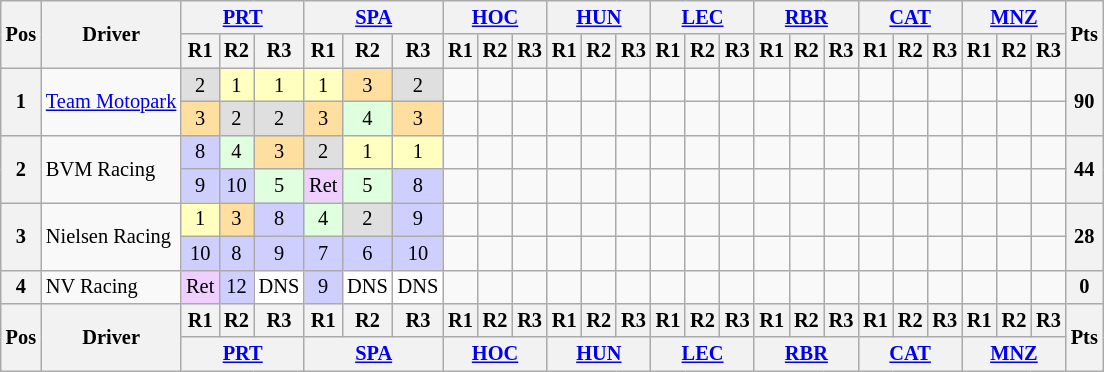<table class="wikitable" style="font-size: 85%; text-align:center">
<tr>
<th rowspan="2" valign="middle">Pos</th>
<th rowspan="2" valign="middle">Driver</th>
<th colspan="3"><a href='#'>PRT</a><br></th>
<th colspan="3"><a href='#'>SPA</a><br></th>
<th colspan="3"><a href='#'>HOC</a><br></th>
<th colspan="3"><a href='#'>HUN</a><br></th>
<th colspan="3"><a href='#'>LEC</a><br></th>
<th colspan="3"><a href='#'>RBR</a><br></th>
<th colspan="3"><a href='#'>CAT</a><br></th>
<th colspan="3"><a href='#'>MNZ</a><br></th>
<th rowspan="2" valign="middle">Pts</th>
</tr>
<tr>
<th>R1</th>
<th>R2</th>
<th>R3</th>
<th>R1</th>
<th>R2</th>
<th>R3</th>
<th>R1</th>
<th>R2</th>
<th>R3</th>
<th>R1</th>
<th>R2</th>
<th>R3</th>
<th>R1</th>
<th>R2</th>
<th>R3</th>
<th>R1</th>
<th>R2</th>
<th>R3</th>
<th>R1</th>
<th>R2</th>
<th>R3</th>
<th>R1</th>
<th>R2</th>
<th>R3</th>
</tr>
<tr>
<th rowspan="2">1</th>
<td rowspan="2" align="left"> <a href='#'>Team Motopark</a></td>
<td style="background:#DFDFDF;">2</td>
<td style="background:#FFFFBF;">1</td>
<td style="background:#FFFFBF;">1</td>
<td style="background:#FFFFBF;">1</td>
<td style="background:#FFDF9F;">3</td>
<td style="background:#DFDFDF;">2</td>
<td></td>
<td></td>
<td></td>
<td></td>
<td></td>
<td></td>
<td></td>
<td></td>
<td></td>
<td></td>
<td></td>
<td></td>
<td></td>
<td></td>
<td></td>
<td></td>
<td></td>
<td></td>
<th rowspan="2">90</th>
</tr>
<tr>
<td style="background:#FFDF9F;">3</td>
<td style="background:#DFDFDF;">2</td>
<td style="background:#DFDFDF;">2</td>
<td style="background:#FFDF9F;">3</td>
<td style="background:#DFFFDF;">4</td>
<td style="background:#FFDF9F;">3</td>
<td></td>
<td></td>
<td></td>
<td></td>
<td></td>
<td></td>
<td></td>
<td></td>
<td></td>
<td></td>
<td></td>
<td></td>
<td></td>
<td></td>
<td></td>
<td></td>
<td></td>
<td></td>
</tr>
<tr>
<th rowspan="2">2</th>
<td align="left"  rowspan="2"> BVM Racing</td>
<td style="background:#CFCFFF;">8</td>
<td style="background:#DFFFDF;">4</td>
<td style="background:#FFDF9F;">3</td>
<td style="background:#DFDFDF;">2</td>
<td style="background:#FFFFBF;">1</td>
<td style="background:#FFFFBF;">1</td>
<td></td>
<td></td>
<td></td>
<td></td>
<td></td>
<td></td>
<td></td>
<td></td>
<td></td>
<td></td>
<td></td>
<td></td>
<td></td>
<td></td>
<td></td>
<td></td>
<td></td>
<td></td>
<th rowspan="2">44</th>
</tr>
<tr>
<td style="background:#CFCFFF;">9</td>
<td style="background:#CFCFFF;">10</td>
<td style="background:#DFFFDF;">5</td>
<td style="background:#EFCFFF;">Ret</td>
<td style="background:#DFFFDF;">5</td>
<td style="background:#CFCFFF;">8</td>
<td></td>
<td></td>
<td></td>
<td></td>
<td></td>
<td></td>
<td></td>
<td></td>
<td></td>
<td></td>
<td></td>
<td></td>
<td></td>
<td></td>
<td></td>
<td></td>
<td></td>
<td></td>
</tr>
<tr>
<th rowspan="2">3</th>
<td rowspan="2" align="left"> Nielsen Racing</td>
<td style="background:#FFFFBF;">1</td>
<td style="background:#FFDF9F;">3</td>
<td style="background:#CFCFFF;">8</td>
<td style="background:#DFFFDF;">4</td>
<td style="background:#DFDFDF;">2</td>
<td style="background:#CFCFFF;">9</td>
<td></td>
<td></td>
<td></td>
<td></td>
<td></td>
<td></td>
<td></td>
<td></td>
<td></td>
<td></td>
<td></td>
<td></td>
<td></td>
<td></td>
<td></td>
<td></td>
<td></td>
<td></td>
<th rowspan="2">28</th>
</tr>
<tr>
<td style="background:#CFCFFF;">10</td>
<td style="background:#CFCFFF;">8</td>
<td style="background:#CFCFFF;">9</td>
<td style="background:#CFCFFF;">7</td>
<td style="background:#CFCFFF;">6</td>
<td style="background:#CFCFFF;">10</td>
<td></td>
<td></td>
<td></td>
<td></td>
<td></td>
<td></td>
<td></td>
<td></td>
<td></td>
<td></td>
<td></td>
<td></td>
<td></td>
<td></td>
<td></td>
<td></td>
<td></td>
<td></td>
</tr>
<tr>
<th>4</th>
<td align="left"> NV Racing</td>
<td style="background:#EFCFFF;">Ret</td>
<td style="background:#CFCFFF;">12</td>
<td style="background:#FFFFFF;">DNS</td>
<td style="background:#CFCFFF;">9</td>
<td style="background:#FFFFFF;">DNS</td>
<td style="background:#FFFFFF;">DNS</td>
<td></td>
<td></td>
<td></td>
<td></td>
<td></td>
<td></td>
<td></td>
<td></td>
<td></td>
<td></td>
<td></td>
<td></td>
<td></td>
<td></td>
<td></td>
<td></td>
<td></td>
<td></td>
<th>0</th>
</tr>
<tr>
<th rowspan="2">Pos</th>
<th rowspan="2">Driver</th>
<th>R1</th>
<th>R2</th>
<th>R3</th>
<th>R1</th>
<th>R2</th>
<th>R3</th>
<th>R1</th>
<th>R2</th>
<th>R3</th>
<th>R1</th>
<th>R2</th>
<th>R3</th>
<th>R1</th>
<th>R2</th>
<th>R3</th>
<th>R1</th>
<th>R2</th>
<th>R3</th>
<th>R1</th>
<th>R2</th>
<th>R3</th>
<th>R1</th>
<th>R2</th>
<th>R3</th>
<th rowspan="2">Pts</th>
</tr>
<tr>
<th colspan="3"><a href='#'>PRT</a><br></th>
<th colspan="3"><a href='#'>SPA</a><br></th>
<th colspan="3"><a href='#'>HOC</a><br></th>
<th colspan="3"><a href='#'>HUN</a><br></th>
<th colspan="3"><a href='#'>LEC</a><br></th>
<th colspan="3"><a href='#'>RBR</a><br></th>
<th colspan="3"><a href='#'>CAT</a><br></th>
<th colspan="3"><a href='#'>MNZ</a><br></th>
</tr>
</table>
